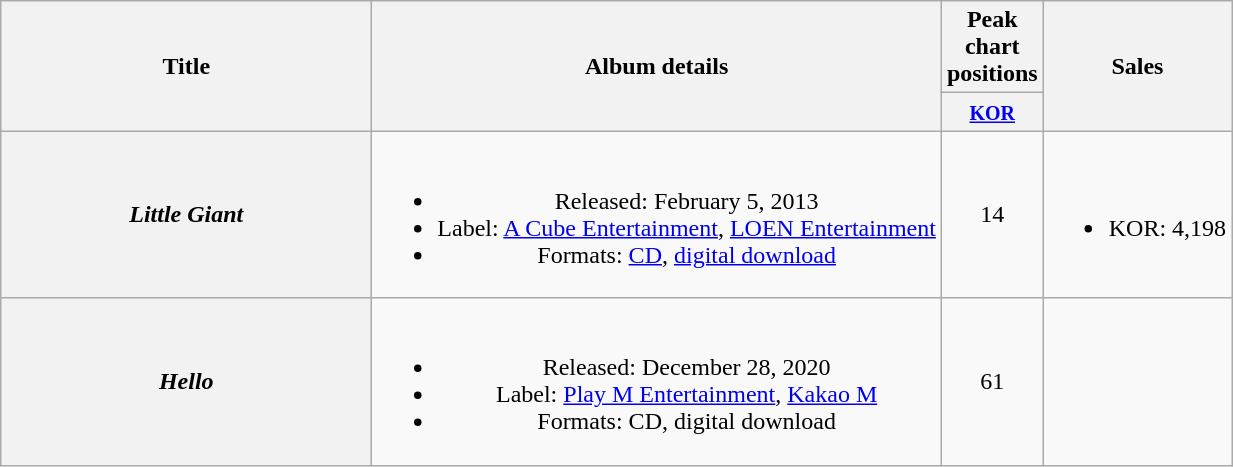<table class="wikitable plainrowheaders" style="text-align:center;">
<tr>
<th scope="col" rowspan="2" style="width:15em;">Title</th>
<th scope="col" rowspan="2">Album details</th>
<th scope="col" colspan="1">Peak <br> chart <br> positions</th>
<th scope="col" rowspan="2">Sales</th>
</tr>
<tr>
<th><small><a href='#'>KOR</a></small><br></th>
</tr>
<tr>
<th scope="row"><em>Little Giant</em></th>
<td><br><ul><li>Released: February 5, 2013</li><li>Label: <a href='#'>A Cube Entertainment</a>, <a href='#'>LOEN Entertainment</a></li><li>Formats: <a href='#'>CD</a>, <a href='#'>digital download</a></li></ul></td>
<td>14</td>
<td><br><ul><li>KOR: 4,198</li></ul></td>
</tr>
<tr>
<th scope="row"><em>Hello</em></th>
<td><br><ul><li>Released: December 28, 2020</li><li>Label: <a href='#'>Play M Entertainment</a>, <a href='#'>Kakao M</a></li><li>Formats: CD, digital download</li></ul></td>
<td>61</td>
<td></td>
</tr>
</table>
